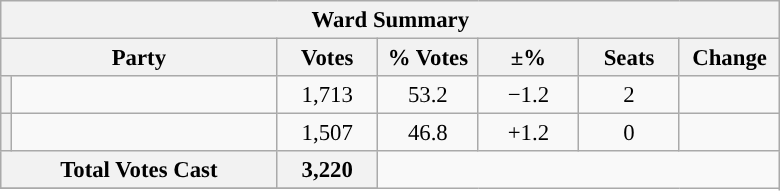<table class="wikitable" style="font-size: 95%;">
<tr>
<th colspan="7">Ward Summary</th>
</tr>
<tr>
<th colspan="2">Party</th>
<th style="width: 60px">Votes</th>
<th style="width: 60px">% Votes</th>
<th style="width: 60px">±%</th>
<th style="width: 60px">Seats</th>
<th style="width: 60px">Change</th>
</tr>
<tr>
<th style="background-color: "></th>
<td style="width: 170px"><a href='#'></a></td>
<td align="center">1,713</td>
<td align="center">53.2</td>
<td align="center">−1.2</td>
<td align="center">2</td>
<td align="center"></td>
</tr>
<tr>
<th style="background-color: "></th>
<td style="width: 170px"><a href='#'></a></td>
<td align="center">1,507</td>
<td align="center">46.8</td>
<td align="center">+1.2</td>
<td align="center">0</td>
<td align="center"></td>
</tr>
<tr style="background-color:#E9E9E9">
<th colspan="2">Total Votes Cast</th>
<th style="width: 60px">3,220</th>
</tr>
<tr style="background-color:#E9E9E9">
</tr>
</table>
